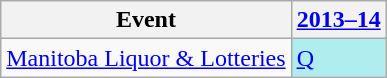<table class="wikitable">
<tr>
<th>Event</th>
<th><a href='#'>2013–14</a></th>
</tr>
<tr>
<td><a href='#'>Manitoba Liquor & Lotteries</a></td>
<td style="background:#afeeee;"><a href='#'>Q</a></td>
</tr>
</table>
